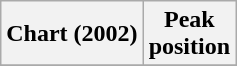<table class="wikitable plainrowheaders" style="text-align:center;">
<tr>
<th scope="col">Chart (2002)</th>
<th scope="col">Peak<br>position</th>
</tr>
<tr>
</tr>
</table>
